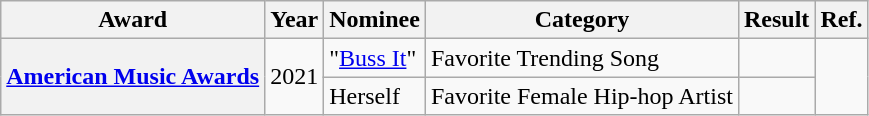<table class="wikitable plainrowheaders">
<tr>
<th>Award</th>
<th>Year</th>
<th>Nominee</th>
<th>Category</th>
<th>Result</th>
<th>Ref.</th>
</tr>
<tr>
<th scope="row" rowspan="2"><a href='#'>American Music Awards</a></th>
<td rowspan="2">2021</td>
<td>"<a href='#'>Buss It</a>"</td>
<td>Favorite Trending Song</td>
<td></td>
<td rowspan="2"></td>
</tr>
<tr>
<td>Herself</td>
<td>Favorite Female Hip-hop Artist</td>
<td></td>
</tr>
</table>
